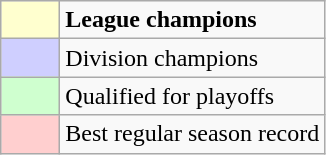<table class="wikitable">
<tr>
<td style="background:#FFFFCF; width:2em"></td>
<td><strong>League champions</strong></td>
</tr>
<tr>
<td style="background:#CFCFFF; width:2em"></td>
<td>Division champions</td>
</tr>
<tr>
<td style="background:#CFFFCF; width:2em"></td>
<td>Qualified for playoffs</td>
</tr>
<tr>
<td style="background:#FFCFCF; width:2em"></td>
<td>Best regular season record</td>
</tr>
</table>
